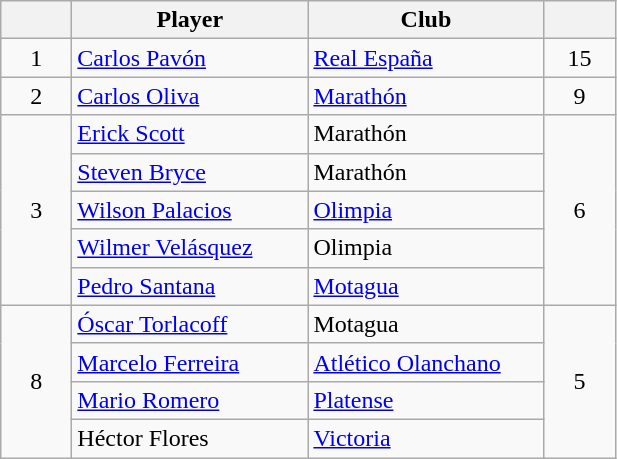<table class="wikitable">
<tr>
<th width="40"></th>
<th width="150">Player</th>
<th width="150">Club</th>
<th width="40"></th>
</tr>
<tr>
<td align="center">1</td>
<td> <a href='#'>Carlos Pavón</a></td>
<td><a href='#'>Real España</a></td>
<td align="center">15</td>
</tr>
<tr>
<td align="center">2</td>
<td> <a href='#'>Carlos Oliva</a></td>
<td><a href='#'>Marathón</a></td>
<td align="center">9</td>
</tr>
<tr>
<td align="center" rowspan="5">3</td>
<td> <a href='#'>Erick Scott</a></td>
<td>Marathón</td>
<td align="center" rowspan="5">6</td>
</tr>
<tr>
<td> <a href='#'>Steven Bryce</a></td>
<td>Marathón</td>
</tr>
<tr>
<td> <a href='#'>Wilson Palacios</a></td>
<td><a href='#'>Olimpia</a></td>
</tr>
<tr>
<td> <a href='#'>Wilmer Velásquez</a></td>
<td>Olimpia</td>
</tr>
<tr>
<td> <a href='#'>Pedro Santana</a></td>
<td><a href='#'>Motagua</a></td>
</tr>
<tr>
<td align="center" rowspan="4">8</td>
<td> <a href='#'>Óscar Torlacoff</a></td>
<td>Motagua</td>
<td align="center" rowspan="4">5</td>
</tr>
<tr>
<td> <a href='#'>Marcelo Ferreira</a></td>
<td><a href='#'>Atlético Olanchano</a></td>
</tr>
<tr>
<td> <a href='#'>Mario Romero</a></td>
<td><a href='#'>Platense</a></td>
</tr>
<tr>
<td> Héctor Flores</td>
<td><a href='#'>Victoria</a></td>
</tr>
</table>
